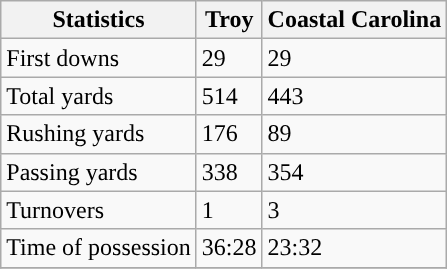<table class="wikitable">
<tr>
<th>Statistics</th>
<th>Troy</th>
<th>Coastal Carolina</th>
</tr>
<tr>
<td>First downs</td>
<td>29</td>
<td>29</td>
</tr>
<tr>
<td>Total yards</td>
<td>514</td>
<td>443</td>
</tr>
<tr>
<td>Rushing yards</td>
<td>176</td>
<td>89</td>
</tr>
<tr>
<td>Passing yards</td>
<td>338</td>
<td>354</td>
</tr>
<tr>
<td>Turnovers</td>
<td>1</td>
<td>3</td>
</tr>
<tr>
<td>Time of possession</td>
<td>36:28</td>
<td>23:32</td>
</tr>
<tr>
</tr>
</table>
